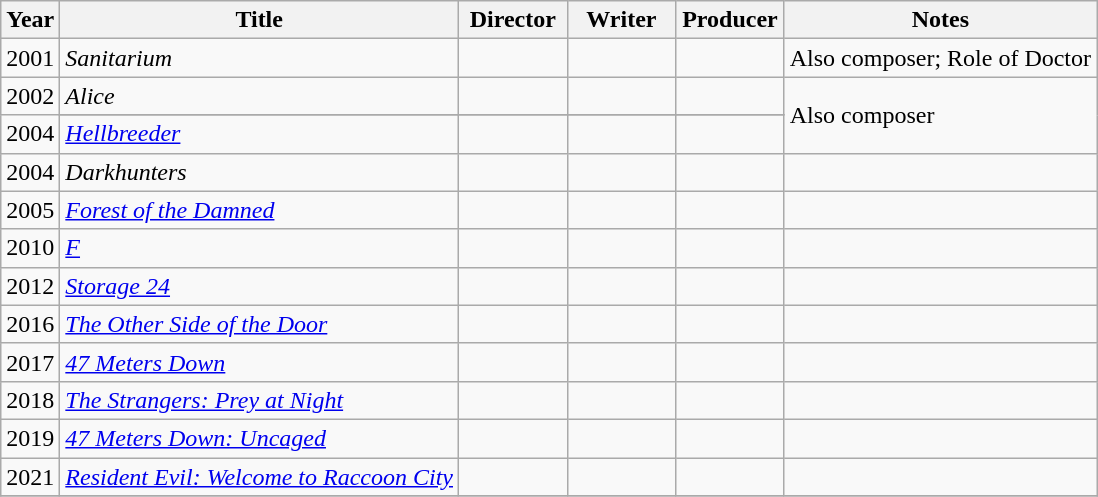<table class="wikitable">
<tr>
<th>Year</th>
<th>Title</th>
<th width=65>Director</th>
<th width=65>Writer</th>
<th width=65>Producer</th>
<th>Notes</th>
</tr>
<tr>
<td>2001</td>
<td><em>Sanitarium</em></td>
<td></td>
<td></td>
<td></td>
<td>Also composer; Role of Doctor</td>
</tr>
<tr>
<td>2002</td>
<td><em>Alice</em></td>
<td></td>
<td></td>
<td></td>
<td rowspan="3">Also composer</td>
</tr>
<tr>
<td rowspan="2">2004</td>
</tr>
<tr>
<td><em><a href='#'>Hellbreeder</a></em></td>
<td></td>
<td></td>
<td></td>
</tr>
<tr>
<td>2004</td>
<td><em>Darkhunters</em></td>
<td></td>
<td></td>
<td></td>
</tr>
<tr>
<td>2005</td>
<td><em><a href='#'>Forest of the Damned</a></em></td>
<td></td>
<td></td>
<td></td>
<td></td>
</tr>
<tr>
<td>2010</td>
<td><em><a href='#'>F</a></em></td>
<td></td>
<td></td>
<td></td>
<td></td>
</tr>
<tr>
<td>2012</td>
<td><em><a href='#'>Storage 24</a></em></td>
<td></td>
<td></td>
<td></td>
<td></td>
</tr>
<tr>
<td>2016</td>
<td><em><a href='#'>The Other Side of the Door</a></em></td>
<td></td>
<td></td>
<td></td>
<td></td>
</tr>
<tr>
<td>2017</td>
<td><em><a href='#'>47 Meters Down</a></em></td>
<td></td>
<td></td>
<td></td>
<td></td>
</tr>
<tr>
<td>2018</td>
<td><em><a href='#'>The Strangers: Prey at Night</a></em></td>
<td></td>
<td></td>
<td></td>
<td></td>
</tr>
<tr>
<td>2019</td>
<td><em><a href='#'>47 Meters Down: Uncaged</a></em></td>
<td></td>
<td></td>
<td></td>
<td></td>
</tr>
<tr>
<td>2021</td>
<td><em><a href='#'>Resident Evil: Welcome to Raccoon City</a></em></td>
<td></td>
<td></td>
<td></td>
<td></td>
</tr>
<tr>
</tr>
</table>
